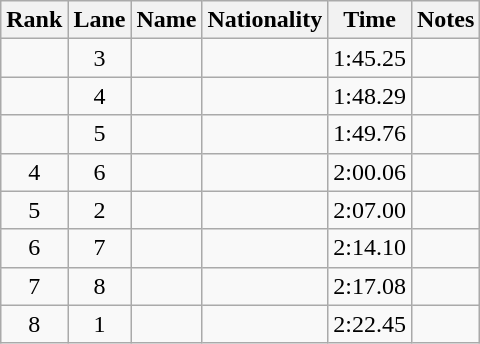<table class="wikitable sortable" style="text-align:center">
<tr>
<th>Rank</th>
<th>Lane</th>
<th>Name</th>
<th>Nationality</th>
<th>Time</th>
<th>Notes</th>
</tr>
<tr>
<td></td>
<td>3</td>
<td align=left></td>
<td align=left></td>
<td>1:45.25</td>
<td><strong></strong></td>
</tr>
<tr>
<td></td>
<td>4</td>
<td align=left></td>
<td align=left></td>
<td>1:48.29</td>
<td></td>
</tr>
<tr>
<td></td>
<td>5</td>
<td align=left></td>
<td align=left></td>
<td>1:49.76</td>
<td></td>
</tr>
<tr>
<td>4</td>
<td>6</td>
<td align=left></td>
<td align=left></td>
<td>2:00.06</td>
<td></td>
</tr>
<tr>
<td>5</td>
<td>2</td>
<td align=left></td>
<td align=left></td>
<td>2:07.00</td>
<td></td>
</tr>
<tr>
<td>6</td>
<td>7</td>
<td align=left></td>
<td align=left></td>
<td>2:14.10</td>
<td></td>
</tr>
<tr>
<td>7</td>
<td>8</td>
<td align=left></td>
<td align=left></td>
<td>2:17.08</td>
<td></td>
</tr>
<tr>
<td>8</td>
<td>1</td>
<td align=left></td>
<td align=left></td>
<td>2:22.45</td>
<td></td>
</tr>
</table>
